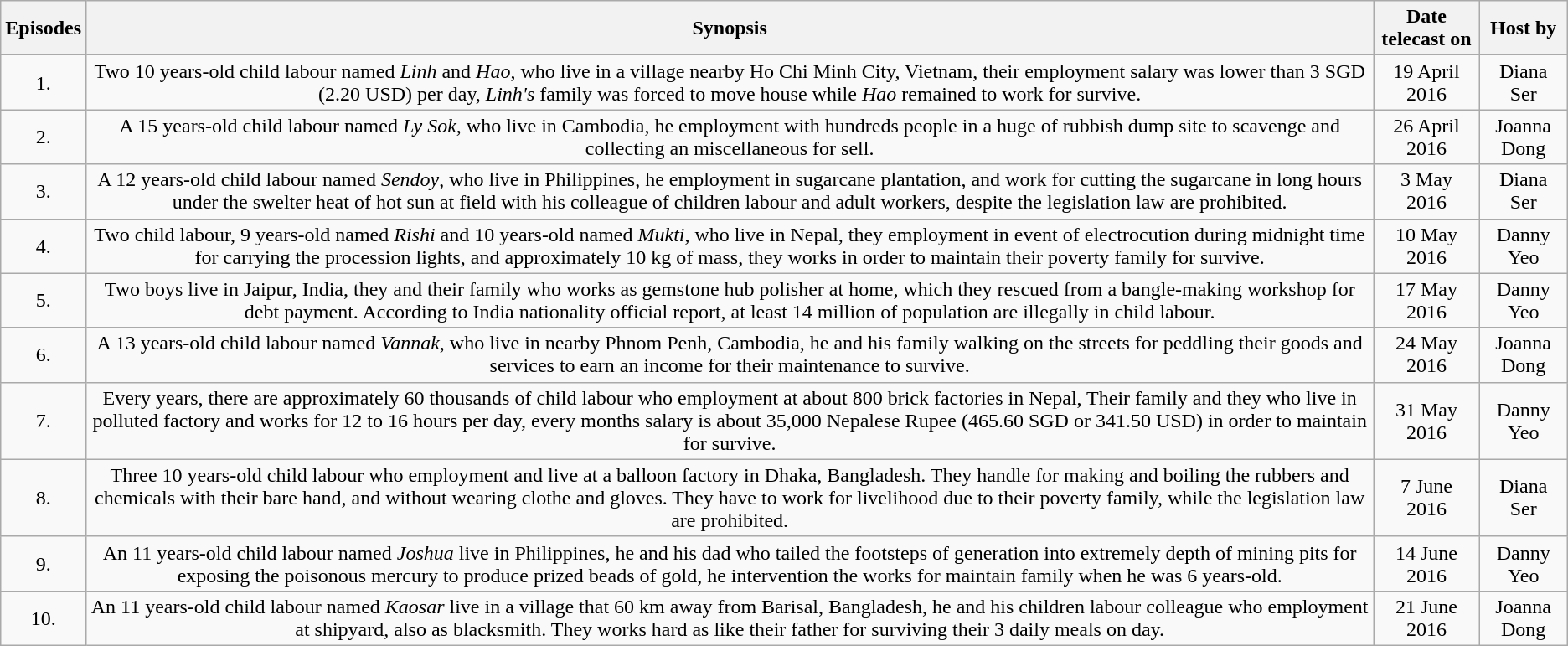<table class="wikitable" style="text-align:center">
<tr>
<th>Episodes</th>
<th>Synopsis</th>
<th>Date telecast on</th>
<th>Host by</th>
</tr>
<tr>
<td>1.</td>
<td>Two 10 years-old child labour named <em>Linh</em> and <em>Hao</em>, who live in a village nearby Ho Chi Minh City, Vietnam, their employment salary was lower than 3 SGD (2.20 USD) per day, <em>Linh's</em> family was forced to move house while <em>Hao</em> remained to work for survive.</td>
<td>19 April 2016</td>
<td>Diana Ser</td>
</tr>
<tr>
<td>2.</td>
<td>A 15 years-old child labour named <em>Ly Sok</em>, who live in Cambodia, he employment with hundreds people in a huge of rubbish dump site to scavenge and collecting an miscellaneous for sell.</td>
<td>26 April 2016</td>
<td>Joanna Dong</td>
</tr>
<tr>
<td>3.</td>
<td>A 12 years-old child labour named <em>Sendoy</em>, who live in Philippines, he employment in sugarcane plantation, and work for cutting the sugarcane in long hours under the swelter heat of hot sun at field with his colleague of children labour and adult workers, despite the legislation law are prohibited.</td>
<td>3 May 2016</td>
<td>Diana Ser</td>
</tr>
<tr>
<td>4.</td>
<td>Two child labour, 9 years-old named <em>Rishi</em> and 10 years-old named <em>Mukti</em>, who live in Nepal, they employment in event of electrocution during midnight time for carrying the procession lights, and approximately 10 kg of mass, they works in order to maintain their poverty family for survive.</td>
<td>10 May 2016</td>
<td>Danny Yeo</td>
</tr>
<tr>
<td>5.</td>
<td>Two boys live in Jaipur, India, they and their family who works as gemstone hub polisher at home, which they rescued from a bangle-making workshop for debt payment. According to India nationality official report, at least 14 million of population are illegally in child labour.</td>
<td>17 May 2016</td>
<td>Danny Yeo</td>
</tr>
<tr>
<td>6.</td>
<td>A 13 years-old child labour named <em>Vannak</em>, who live in nearby Phnom Penh, Cambodia, he and his family walking on the streets for peddling their goods and services to earn an income for their maintenance to survive.</td>
<td>24 May 2016</td>
<td>Joanna Dong</td>
</tr>
<tr>
<td>7.</td>
<td>Every years, there are approximately 60 thousands of child labour who employment at about 800 brick factories in Nepal, Their family and they who live in polluted factory and works for 12 to 16 hours per day, every months salary is about 35,000 Nepalese Rupee (465.60 SGD or 341.50 USD) in order to maintain for survive.</td>
<td>31 May 2016</td>
<td>Danny Yeo</td>
</tr>
<tr>
<td>8.</td>
<td>Three 10 years-old child labour who employment and live at a balloon factory in Dhaka, Bangladesh. They handle for making and boiling the rubbers and chemicals with their bare hand, and without wearing clothe and gloves. They have to work for livelihood due to their poverty family, while the legislation law are prohibited.</td>
<td>7 June 2016</td>
<td>Diana Ser</td>
</tr>
<tr>
<td>9.</td>
<td>An 11 years-old child labour named <em>Joshua</em> live in Philippines, he and his dad who tailed the footsteps of generation into extremely depth of mining pits for exposing the poisonous mercury to produce prized beads of gold, he intervention the works for maintain family when he was 6 years-old.</td>
<td>14 June 2016</td>
<td>Danny Yeo</td>
</tr>
<tr>
<td>10.</td>
<td>An 11 years-old child labour named <em>Kaosar</em> live in a village that 60 km away from Barisal, Bangladesh, he and his children labour colleague who employment at shipyard, also as blacksmith. They works hard as like their father for surviving their 3 daily meals on day.</td>
<td>21 June 2016</td>
<td>Joanna Dong</td>
</tr>
</table>
